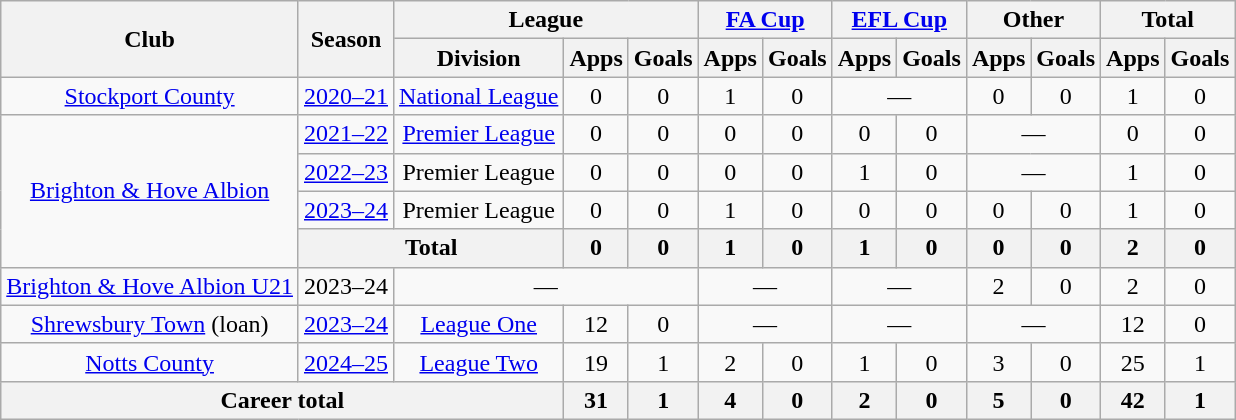<table class=wikitable style="text-align: center">
<tr>
<th rowspan="2">Club</th>
<th rowspan="2">Season</th>
<th colspan="3">League</th>
<th colspan="2"><a href='#'>FA Cup</a></th>
<th colspan="2"><a href='#'>EFL Cup</a></th>
<th colspan="2">Other</th>
<th colspan="2">Total</th>
</tr>
<tr>
<th>Division</th>
<th>Apps</th>
<th>Goals</th>
<th>Apps</th>
<th>Goals</th>
<th>Apps</th>
<th>Goals</th>
<th>Apps</th>
<th>Goals</th>
<th>Apps</th>
<th>Goals</th>
</tr>
<tr>
<td><a href='#'>Stockport County</a></td>
<td><a href='#'>2020–21</a></td>
<td><a href='#'>National League</a></td>
<td>0</td>
<td>0</td>
<td>1</td>
<td>0</td>
<td colspan="2">—</td>
<td>0</td>
<td>0</td>
<td>1</td>
<td>0</td>
</tr>
<tr>
<td rowspan="4"><a href='#'>Brighton & Hove Albion</a></td>
<td><a href='#'>2021–22</a></td>
<td><a href='#'>Premier League</a></td>
<td>0</td>
<td>0</td>
<td>0</td>
<td>0</td>
<td>0</td>
<td>0</td>
<td colspan="2">—</td>
<td>0</td>
<td>0</td>
</tr>
<tr>
<td><a href='#'>2022–23</a></td>
<td>Premier League</td>
<td>0</td>
<td>0</td>
<td>0</td>
<td>0</td>
<td>1</td>
<td>0</td>
<td colspan="2">—</td>
<td>1</td>
<td>0</td>
</tr>
<tr>
<td><a href='#'>2023–24</a></td>
<td>Premier League</td>
<td>0</td>
<td>0</td>
<td>1</td>
<td>0</td>
<td>0</td>
<td>0</td>
<td>0</td>
<td>0</td>
<td>1</td>
<td>0</td>
</tr>
<tr>
<th colspan="2">Total</th>
<th>0</th>
<th>0</th>
<th>1</th>
<th>0</th>
<th>1</th>
<th>0</th>
<th>0</th>
<th>0</th>
<th>2</th>
<th>0</th>
</tr>
<tr>
<td><a href='#'>Brighton & Hove Albion U21</a></td>
<td>2023–24</td>
<td colspan="3">—</td>
<td colspan="2">—</td>
<td colspan="2">—</td>
<td>2</td>
<td>0</td>
<td>2</td>
<td>0</td>
</tr>
<tr>
<td><a href='#'>Shrewsbury Town</a> (loan)</td>
<td><a href='#'>2023–24</a></td>
<td><a href='#'>League One</a></td>
<td>12</td>
<td>0</td>
<td colspan="2">—</td>
<td colspan="2">—</td>
<td colspan="2">—</td>
<td>12</td>
<td>0</td>
</tr>
<tr>
<td><a href='#'>Notts County</a></td>
<td><a href='#'>2024–25</a></td>
<td><a href='#'>League Two</a></td>
<td>19</td>
<td>1</td>
<td>2</td>
<td>0</td>
<td>1</td>
<td>0</td>
<td>3</td>
<td>0</td>
<td>25</td>
<td>1</td>
</tr>
<tr>
<th colspan="3">Career total</th>
<th>31</th>
<th>1</th>
<th>4</th>
<th>0</th>
<th>2</th>
<th>0</th>
<th>5</th>
<th>0</th>
<th>42</th>
<th>1</th>
</tr>
</table>
